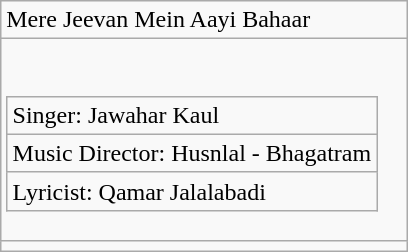<table class="wikitable">
<tr>
<td>Mere Jeevan Mein Aayi Bahaar</td>
</tr>
<tr>
<td><br><table class="wikitable">
<tr>
<td>Singer: Jawahar Kaul</td>
</tr>
<tr>
<td>Music Director: Husnlal - Bhagatram</td>
</tr>
<tr>
<td>Lyricist: Qamar Jalalabadi</td>
</tr>
</table>
</td>
</tr>
<tr>
<td></td>
</tr>
</table>
